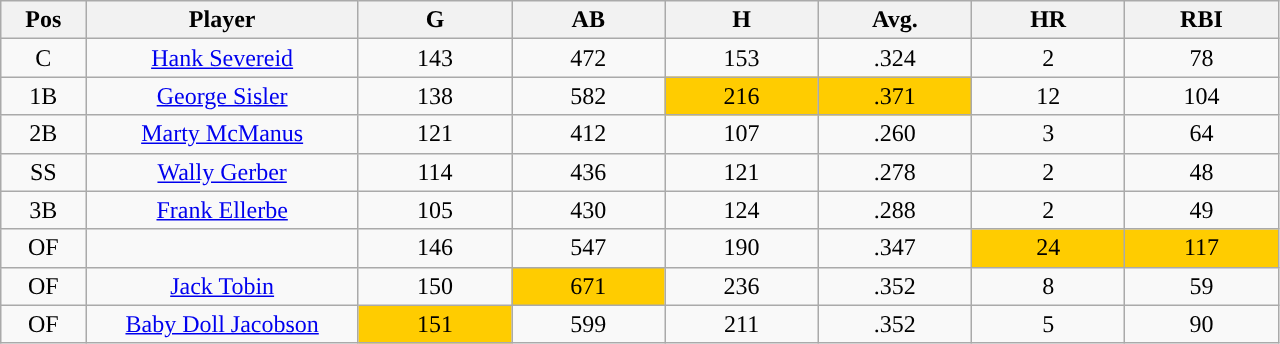<table class="wikitable sortable">
<tr>
<th bgcolor="#DDDDFF" width="5%">Pos</th>
<th bgcolor="#DDDDFF" width="16%">Player</th>
<th bgcolor="#DDDDFF" width="9%">G</th>
<th bgcolor="#DDDDFF" width="9%">AB</th>
<th bgcolor="#DDDDFF" width="9%">H</th>
<th bgcolor="#DDDDFF" width="9%">Avg.</th>
<th bgcolor="#DDDDFF" width="9%">HR</th>
<th bgcolor="#DDDDFF" width="9%">RBI</th>
</tr>
<tr align="center">
<td>C</td>
<td><a href='#'>Hank Severeid</a></td>
<td>143</td>
<td>472</td>
<td>153</td>
<td>.324</td>
<td>2</td>
<td>78</td>
</tr>
<tr align="center">
<td>1B</td>
<td><a href='#'>George Sisler</a></td>
<td>138</td>
<td>582</td>
<td style="background:#fc0;">216</td>
<td style="background:#fc0;">.371</td>
<td>12</td>
<td>104</td>
</tr>
<tr align="center">
<td>2B</td>
<td><a href='#'>Marty McManus</a></td>
<td>121</td>
<td>412</td>
<td>107</td>
<td>.260</td>
<td>3</td>
<td>64</td>
</tr>
<tr align="center">
<td>SS</td>
<td><a href='#'>Wally Gerber</a></td>
<td>114</td>
<td>436</td>
<td>121</td>
<td>.278</td>
<td>2</td>
<td>48</td>
</tr>
<tr align="center">
<td>3B</td>
<td><a href='#'>Frank Ellerbe</a></td>
<td>105</td>
<td>430</td>
<td>124</td>
<td>.288</td>
<td>2</td>
<td>49</td>
</tr>
<tr align="center">
<td>OF</td>
<td></td>
<td>146</td>
<td>547</td>
<td>190</td>
<td>.347</td>
<td style="background:#fc0;">24</td>
<td style="background:#fc0;">117</td>
</tr>
<tr align="center">
<td>OF</td>
<td><a href='#'>Jack Tobin</a></td>
<td>150</td>
<td style="background:#fc0;">671</td>
<td>236</td>
<td>.352</td>
<td>8</td>
<td>59</td>
</tr>
<tr align="center">
<td>OF</td>
<td><a href='#'>Baby Doll Jacobson</a></td>
<td style="background:#fc0;">151</td>
<td>599</td>
<td>211</td>
<td>.352</td>
<td>5</td>
<td>90</td>
</tr>
</table>
